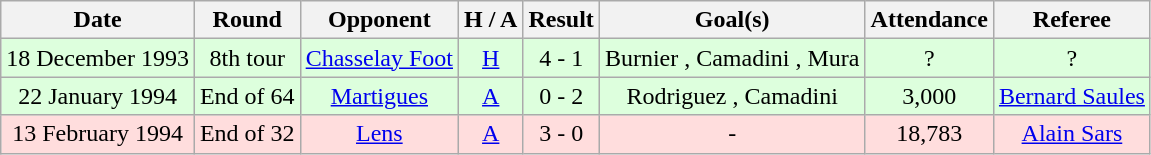<table class="wikitable sortable" style="text-align:center">
<tr>
<th class="sortable">Date</th>
<th>Round</th>
<th>Opponent</th>
<th>H / A</th>
<th>Result</th>
<th>Goal(s)</th>
<th>Attendance</th>
<th>Referee</th>
</tr>
<tr style="background:#dfd;">
<td>18 December 1993</td>
<td>8th tour</td>
<td><a href='#'>Chasselay Foot</a></td>
<td><a href='#'>H</a></td>
<td>4 - 1</td>
<td>Burnier , Camadini , Mura </td>
<td>?</td>
<td>?</td>
</tr>
<tr style="background:#dfd;">
<td>22 January 1994</td>
<td>End of 64</td>
<td><a href='#'>Martigues</a></td>
<td><a href='#'>A</a></td>
<td>0 - 2</td>
<td>Rodriguez , Camadini </td>
<td>3,000</td>
<td><a href='#'>Bernard Saules</a></td>
</tr>
<tr style="background:#fdd;">
<td>13 February 1994</td>
<td>End of 32</td>
<td><a href='#'>Lens</a></td>
<td><a href='#'>A</a></td>
<td>3 - 0</td>
<td>-</td>
<td>18,783</td>
<td><a href='#'>Alain Sars</a></td>
</tr>
</table>
